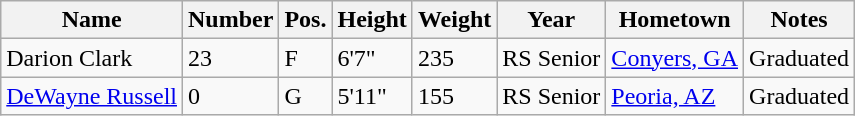<table class="wikitable sortable" border="1">
<tr>
<th>Name</th>
<th>Number</th>
<th>Pos.</th>
<th>Height</th>
<th>Weight</th>
<th>Year</th>
<th>Hometown</th>
<th class="unsortable">Notes</th>
</tr>
<tr>
<td>Darion Clark</td>
<td>23</td>
<td>F</td>
<td>6'7"</td>
<td>235</td>
<td>RS Senior</td>
<td><a href='#'>Conyers, GA</a></td>
<td>Graduated</td>
</tr>
<tr>
<td><a href='#'>DeWayne Russell</a></td>
<td>0</td>
<td>G</td>
<td>5'11"</td>
<td>155</td>
<td>RS Senior</td>
<td><a href='#'>Peoria, AZ</a></td>
<td>Graduated</td>
</tr>
</table>
